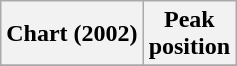<table class="wikitable plainrowheaders sortable">
<tr>
<th scope="col">Chart (2002)</th>
<th scope="col">Peak<br>position</th>
</tr>
<tr>
</tr>
</table>
